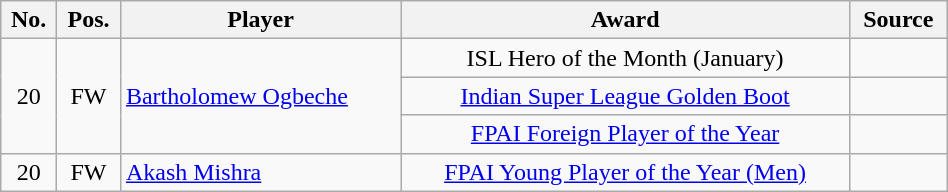<table class="wikitable" style="text-align:center;width:50%;">
<tr>
<th>No.</th>
<th>Pos.</th>
<th>Player</th>
<th>Award</th>
<th>Source</th>
</tr>
<tr>
<td rowspan=3>20</td>
<td rowspan=3>FW</td>
<td rowspan="3"; align=left> <a href='#'>Bartholomew Ogbeche</a></td>
<td>ISL Hero of the Month (January)</td>
<td></td>
</tr>
<tr>
<td><a href='#'>Indian Super League Golden Boot</a></td>
<td></td>
</tr>
<tr>
<td><a href='#'>FPAI Foreign Player of the Year</a></td>
<td></td>
</tr>
<tr>
<td>20</td>
<td>FW</td>
<td align=left> <a href='#'>Akash Mishra</a></td>
<td><a href='#'>FPAI Young Player of the Year (Men)</a></td>
<td></td>
</tr>
</table>
